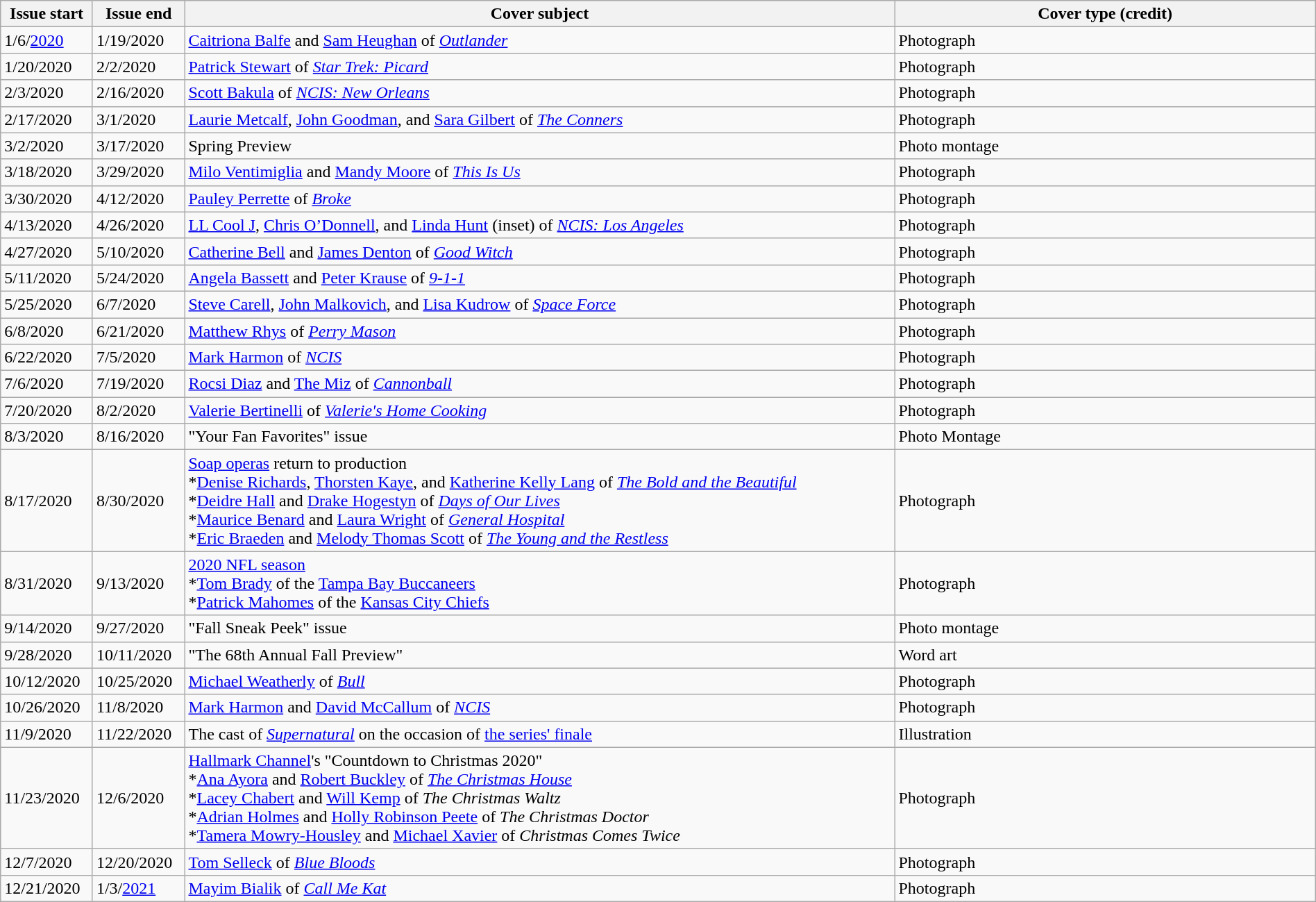<table class="wikitable sortable" width=100% style="font-size:100%;">
<tr>
<th width=7%>Issue start</th>
<th width=7%>Issue end</th>
<th width=54%>Cover subject</th>
<th width=32%>Cover type (credit)</th>
</tr>
<tr>
<td>1/6/<a href='#'>2020</a></td>
<td>1/19/2020</td>
<td><a href='#'>Caitriona Balfe</a> and <a href='#'>Sam Heughan</a> of <em><a href='#'>Outlander</a></em></td>
<td>Photograph</td>
</tr>
<tr>
<td>1/20/2020</td>
<td>2/2/2020</td>
<td><a href='#'>Patrick Stewart</a> of <em><a href='#'>Star Trek: Picard</a></em></td>
<td>Photograph</td>
</tr>
<tr>
<td>2/3/2020</td>
<td>2/16/2020</td>
<td><a href='#'>Scott Bakula</a> of <em><a href='#'>NCIS: New Orleans</a></em></td>
<td>Photograph</td>
</tr>
<tr>
<td>2/17/2020</td>
<td>3/1/2020</td>
<td><a href='#'>Laurie Metcalf</a>, <a href='#'>John Goodman</a>, and <a href='#'>Sara Gilbert</a> of <em><a href='#'>The Conners</a></em></td>
<td>Photograph</td>
</tr>
<tr>
<td>3/2/2020</td>
<td>3/17/2020</td>
<td>Spring Preview</td>
<td>Photo montage</td>
</tr>
<tr>
<td>3/18/2020</td>
<td>3/29/2020</td>
<td><a href='#'>Milo Ventimiglia</a>  and <a href='#'>Mandy Moore</a> of <em><a href='#'>This Is Us</a></em></td>
<td>Photograph</td>
</tr>
<tr>
<td>3/30/2020</td>
<td>4/12/2020</td>
<td><a href='#'>Pauley Perrette</a> of <em><a href='#'>Broke</a></em></td>
<td>Photograph</td>
</tr>
<tr>
<td>4/13/2020</td>
<td>4/26/2020</td>
<td><a href='#'>LL Cool J</a>, <a href='#'>Chris O’Donnell</a>, and <a href='#'>Linda Hunt</a> (inset) of <em><a href='#'>NCIS: Los Angeles</a></em></td>
<td>Photograph</td>
</tr>
<tr>
<td>4/27/2020</td>
<td>5/10/2020</td>
<td><a href='#'>Catherine Bell</a> and <a href='#'>James Denton</a> of <em><a href='#'>Good Witch</a></em></td>
<td>Photograph</td>
</tr>
<tr>
<td>5/11/2020</td>
<td>5/24/2020</td>
<td><a href='#'>Angela Bassett</a> and <a href='#'>Peter Krause</a> of <em><a href='#'>9-1-1</a></em></td>
<td>Photograph</td>
</tr>
<tr>
<td>5/25/2020</td>
<td>6/7/2020</td>
<td><a href='#'>Steve Carell</a>, <a href='#'>John Malkovich</a>, and <a href='#'>Lisa Kudrow</a> of <em><a href='#'>Space Force</a></em></td>
<td>Photograph</td>
</tr>
<tr>
<td>6/8/2020</td>
<td>6/21/2020</td>
<td><a href='#'>Matthew Rhys</a> of <em><a href='#'>Perry Mason</a></em></td>
<td>Photograph</td>
</tr>
<tr>
<td>6/22/2020</td>
<td>7/5/2020</td>
<td><a href='#'>Mark Harmon</a> of <em><a href='#'>NCIS</a></em></td>
<td>Photograph</td>
</tr>
<tr>
<td>7/6/2020</td>
<td>7/19/2020</td>
<td><a href='#'>Rocsi Diaz</a> and <a href='#'>The Miz</a> of <em><a href='#'>Cannonball</a></em></td>
<td>Photograph</td>
</tr>
<tr>
<td>7/20/2020</td>
<td>8/2/2020</td>
<td><a href='#'>Valerie Bertinelli</a> of <em><a href='#'>Valerie's Home Cooking</a></em></td>
<td>Photograph</td>
</tr>
<tr>
<td>8/3/2020</td>
<td>8/16/2020</td>
<td>"Your Fan Favorites" issue</td>
<td>Photo Montage</td>
</tr>
<tr>
<td>8/17/2020</td>
<td>8/30/2020</td>
<td><a href='#'>Soap operas</a> return to production <br>*<a href='#'>Denise Richards</a>, <a href='#'>Thorsten Kaye</a>, and <a href='#'>Katherine Kelly Lang</a> of <em><a href='#'>The Bold and the Beautiful</a></em><br>*<a href='#'>Deidre Hall</a> and <a href='#'>Drake Hogestyn</a> of <em><a href='#'>Days of Our Lives</a></em><br>*<a href='#'>Maurice Benard</a> and <a href='#'>Laura Wright</a> of <em><a href='#'>General Hospital</a></em><br>*<a href='#'>Eric Braeden</a> and <a href='#'>Melody Thomas Scott</a> of <em><a href='#'>The Young and the Restless</a></em></td>
<td>Photograph</td>
</tr>
<tr>
<td>8/31/2020</td>
<td>9/13/2020</td>
<td><a href='#'>2020 NFL season</a> <br>*<a href='#'>Tom Brady</a> of the <a href='#'>Tampa Bay Buccaneers</a><br>*<a href='#'>Patrick Mahomes</a> of the <a href='#'>Kansas City Chiefs</a></td>
<td>Photograph</td>
</tr>
<tr>
<td>9/14/2020</td>
<td>9/27/2020</td>
<td>"Fall Sneak Peek" issue</td>
<td>Photo montage</td>
</tr>
<tr>
<td>9/28/2020</td>
<td>10/11/2020</td>
<td>"The 68th Annual Fall Preview"</td>
<td>Word art</td>
</tr>
<tr>
<td>10/12/2020</td>
<td>10/25/2020</td>
<td><a href='#'>Michael Weatherly</a> of <em><a href='#'>Bull</a></em></td>
<td>Photograph</td>
</tr>
<tr>
<td>10/26/2020</td>
<td>11/8/2020</td>
<td><a href='#'>Mark Harmon</a> and <a href='#'>David McCallum</a> of <em><a href='#'>NCIS</a></em></td>
<td>Photograph</td>
</tr>
<tr>
<td>11/9/2020</td>
<td>11/22/2020</td>
<td>The cast of <em><a href='#'>Supernatural</a></em> on the occasion of <a href='#'>the series' finale</a></td>
<td>Illustration</td>
</tr>
<tr>
<td>11/23/2020</td>
<td>12/6/2020</td>
<td><a href='#'>Hallmark Channel</a>'s "Countdown to Christmas 2020" <br>*<a href='#'>Ana Ayora</a> and <a href='#'>Robert Buckley</a> of <em><a href='#'>The Christmas House</a></em><br>*<a href='#'>Lacey Chabert</a> and <a href='#'>Will Kemp</a> of <em>The Christmas Waltz</em><br>*<a href='#'>Adrian Holmes</a> and <a href='#'>Holly Robinson Peete</a> of <em>The Christmas Doctor</em><br>*<a href='#'>Tamera Mowry-Housley</a> and <a href='#'>Michael Xavier</a> of <em>Christmas Comes Twice</em></td>
<td>Photograph</td>
</tr>
<tr>
<td>12/7/2020</td>
<td>12/20/2020</td>
<td><a href='#'>Tom Selleck</a> of <em><a href='#'>Blue Bloods</a></em></td>
<td>Photograph</td>
</tr>
<tr>
<td>12/21/2020</td>
<td>1/3/<a href='#'>2021</a></td>
<td><a href='#'>Mayim Bialik</a> of <em><a href='#'>Call Me Kat</a></em></td>
<td>Photograph</td>
</tr>
</table>
